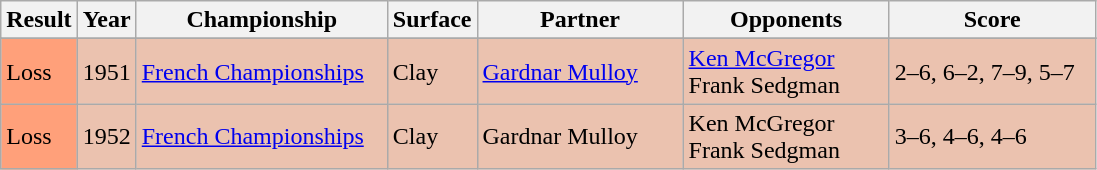<table class="sortable wikitable">
<tr>
<th style="width:40px">Result</th>
<th style="width:30px">Year</th>
<th style="width:160px">Championship</th>
<th style="width:50px">Surface</th>
<th style="width:130px">Partner</th>
<th style="width:130px">Opponents</th>
<th style="width:130px" class="unsortable">Score</th>
</tr>
<tr style="background:#ccf;">
</tr>
<tr style="background:#ebc2af;">
<td style="background:#ffa07a;">Loss</td>
<td>1951</td>
<td><a href='#'>French Championships</a></td>
<td>Clay</td>
<td> <a href='#'>Gardnar Mulloy</a></td>
<td> <a href='#'>Ken McGregor</a> <br>  Frank Sedgman</td>
<td>2–6, 6–2, 7–9, 5–7</td>
</tr>
<tr style="background:#ebc2af;">
<td style="background:#ffa07a;">Loss</td>
<td>1952</td>
<td><a href='#'>French Championships</a></td>
<td>Clay</td>
<td> Gardnar Mulloy</td>
<td> Ken McGregor <br>  Frank Sedgman</td>
<td>3–6, 4–6, 4–6</td>
</tr>
</table>
